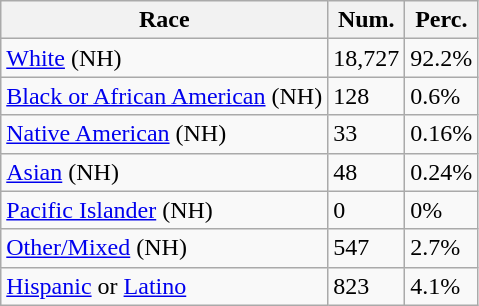<table class="wikitable">
<tr>
<th>Race</th>
<th>Num.</th>
<th>Perc.</th>
</tr>
<tr>
<td><a href='#'>White</a> (NH)</td>
<td>18,727</td>
<td>92.2%</td>
</tr>
<tr>
<td><a href='#'>Black or African American</a> (NH)</td>
<td>128</td>
<td>0.6%</td>
</tr>
<tr>
<td><a href='#'>Native American</a> (NH)</td>
<td>33</td>
<td>0.16%</td>
</tr>
<tr>
<td><a href='#'>Asian</a> (NH)</td>
<td>48</td>
<td>0.24%</td>
</tr>
<tr>
<td><a href='#'>Pacific Islander</a> (NH)</td>
<td>0</td>
<td>0%</td>
</tr>
<tr>
<td><a href='#'>Other/Mixed</a> (NH)</td>
<td>547</td>
<td>2.7%</td>
</tr>
<tr>
<td><a href='#'>Hispanic</a> or <a href='#'>Latino</a></td>
<td>823</td>
<td>4.1%</td>
</tr>
</table>
